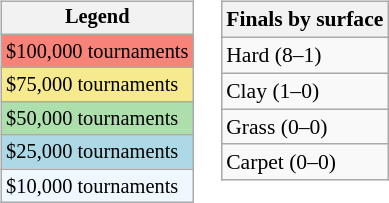<table>
<tr valign=top>
<td><br><table class=wikitable style="font-size:85%">
<tr>
<th>Legend</th>
</tr>
<tr style="background:#f88379;">
<td>$100,000 tournaments</td>
</tr>
<tr style="background:#f7e98e;">
<td>$75,000 tournaments</td>
</tr>
<tr style="background:#addfad;">
<td>$50,000 tournaments</td>
</tr>
<tr style="background:lightblue;">
<td>$25,000 tournaments</td>
</tr>
<tr style="background:#f0f8ff;">
<td>$10,000 tournaments</td>
</tr>
</table>
</td>
<td><br><table class=wikitable style="font-size:90%">
<tr>
<th>Finals by surface</th>
</tr>
<tr>
<td>Hard (8–1)</td>
</tr>
<tr>
<td>Clay (1–0)</td>
</tr>
<tr>
<td>Grass (0–0)</td>
</tr>
<tr>
<td>Carpet (0–0)</td>
</tr>
</table>
</td>
</tr>
</table>
